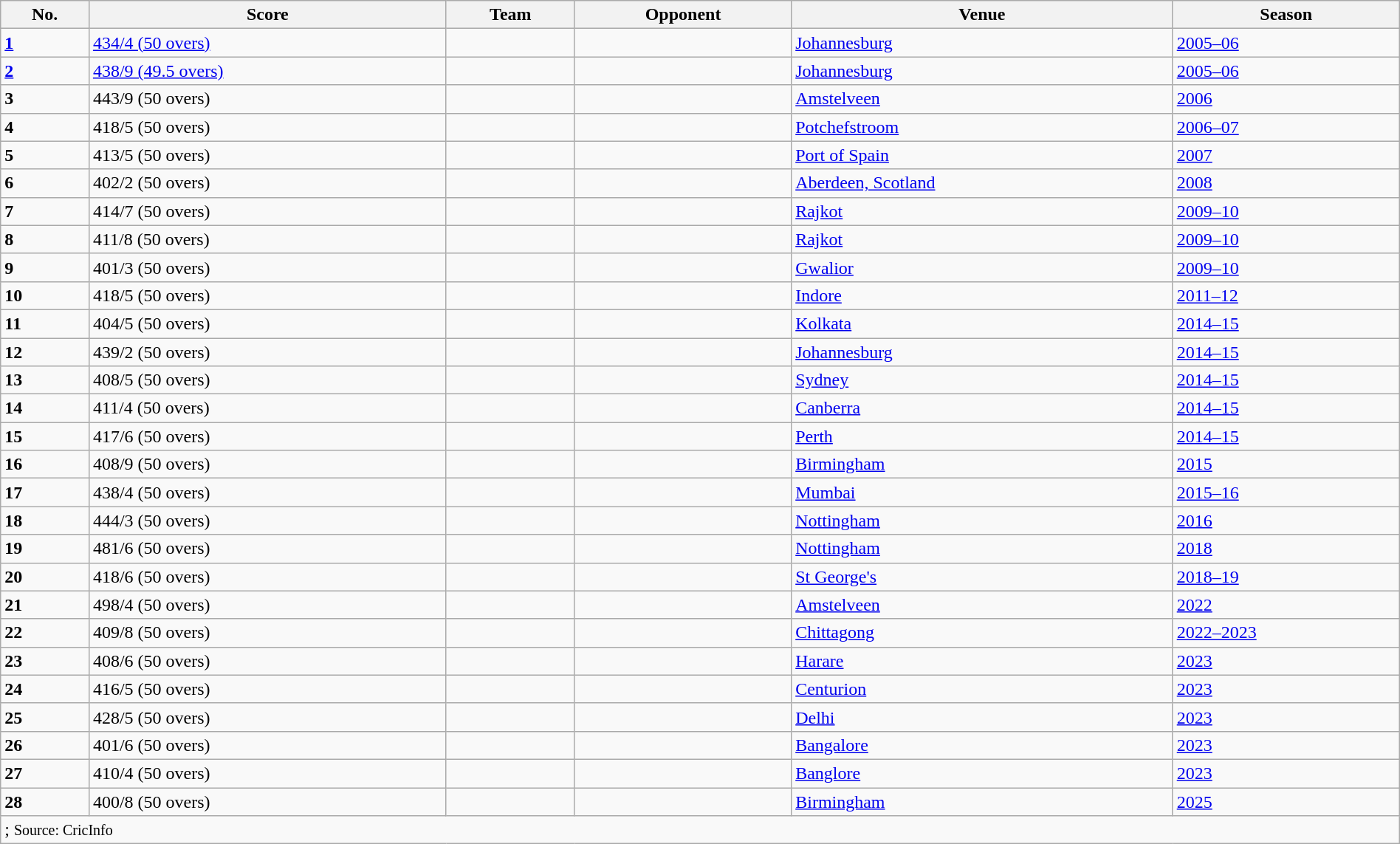<table class="wikitable sortable" width="100%">
<tr>
<th>No.</th>
<th><strong>Score</strong></th>
<th><strong>Team</strong></th>
<th><strong>Opponent</strong></th>
<th><strong>Venue</strong></th>
<th><strong>Season</strong></th>
</tr>
<tr>
<td><strong><a href='#'>1</a></strong></td>
<td><a href='#'>434/4 (50 overs)</a></td>
<td></td>
<td></td>
<td><a href='#'>Johannesburg</a></td>
<td><a href='#'>2005–06</a></td>
</tr>
<tr>
<td><strong><a href='#'>2</a></strong></td>
<td><a href='#'>438/9 (49.5 overs)</a></td>
<td></td>
<td></td>
<td><a href='#'>Johannesburg</a></td>
<td><a href='#'>2005–06</a></td>
</tr>
<tr>
<td><strong>3</strong></td>
<td>443/9 (50 overs)</td>
<td></td>
<td></td>
<td><a href='#'>Amstelveen</a></td>
<td><a href='#'>2006</a></td>
</tr>
<tr>
<td><strong>4</strong></td>
<td>418/5 (50 overs)</td>
<td></td>
<td></td>
<td><a href='#'>Potchefstroom</a></td>
<td><a href='#'>2006–07</a></td>
</tr>
<tr>
<td><strong>5</strong></td>
<td>413/5 (50 overs)</td>
<td></td>
<td></td>
<td><a href='#'>Port of Spain</a></td>
<td><a href='#'>2007</a></td>
</tr>
<tr>
<td><strong>6</strong></td>
<td>402/2 (50 overs)</td>
<td></td>
<td></td>
<td><a href='#'>Aberdeen, Scotland</a></td>
<td><a href='#'>2008</a></td>
</tr>
<tr>
<td><strong>7</strong></td>
<td>414/7 (50 overs)</td>
<td></td>
<td></td>
<td><a href='#'>Rajkot</a></td>
<td><a href='#'>2009–10</a></td>
</tr>
<tr>
<td><strong>8</strong></td>
<td>411/8 (50 overs)</td>
<td></td>
<td></td>
<td><a href='#'>Rajkot</a></td>
<td><a href='#'>2009–10</a></td>
</tr>
<tr>
<td><strong>9</strong></td>
<td>401/3 (50 overs)</td>
<td></td>
<td></td>
<td><a href='#'>Gwalior</a></td>
<td><a href='#'>2009–10</a></td>
</tr>
<tr>
<td><strong>10</strong></td>
<td>418/5 (50 overs)</td>
<td></td>
<td></td>
<td><a href='#'>Indore</a></td>
<td><a href='#'>2011–12</a></td>
</tr>
<tr>
<td><strong>11</strong></td>
<td>404/5 (50 overs)</td>
<td></td>
<td></td>
<td><a href='#'>Kolkata</a></td>
<td><a href='#'>2014–15</a></td>
</tr>
<tr>
<td><strong>12</strong></td>
<td>439/2 (50 overs)</td>
<td></td>
<td></td>
<td><a href='#'>Johannesburg</a></td>
<td><a href='#'>2014–15</a></td>
</tr>
<tr>
<td><strong>13</strong></td>
<td>408/5 (50 overs)</td>
<td></td>
<td></td>
<td><a href='#'>Sydney</a></td>
<td><a href='#'>2014–15</a></td>
</tr>
<tr>
<td><strong>14</strong></td>
<td>411/4 (50 overs)</td>
<td></td>
<td></td>
<td><a href='#'>Canberra</a></td>
<td><a href='#'>2014–15</a></td>
</tr>
<tr>
<td><strong>15</strong></td>
<td>417/6 (50 overs)</td>
<td></td>
<td></td>
<td><a href='#'>Perth</a></td>
<td><a href='#'>2014–15</a></td>
</tr>
<tr>
<td><strong>16</strong></td>
<td>408/9 (50 overs)</td>
<td></td>
<td></td>
<td><a href='#'>Birmingham</a></td>
<td><a href='#'>2015</a></td>
</tr>
<tr>
<td><strong>17</strong></td>
<td>438/4 (50 overs)</td>
<td></td>
<td></td>
<td><a href='#'>Mumbai</a></td>
<td><a href='#'>2015–16</a></td>
</tr>
<tr>
<td><strong>18</strong></td>
<td>444/3 (50 overs)</td>
<td></td>
<td></td>
<td><a href='#'>Nottingham</a></td>
<td><a href='#'>2016</a></td>
</tr>
<tr>
<td><strong>19</strong></td>
<td>481/6 (50 overs)</td>
<td></td>
<td></td>
<td><a href='#'>Nottingham</a></td>
<td><a href='#'>2018</a></td>
</tr>
<tr>
<td><strong>20</strong></td>
<td>418/6 (50 overs)</td>
<td></td>
<td></td>
<td><a href='#'>St George's</a></td>
<td><a href='#'>2018–19</a></td>
</tr>
<tr>
<td><strong>21</strong></td>
<td>498/4 (50 overs)</td>
<td></td>
<td></td>
<td><a href='#'>Amstelveen</a></td>
<td><a href='#'>2022</a></td>
</tr>
<tr>
<td><strong>22</strong></td>
<td>409/8 (50 overs)</td>
<td></td>
<td></td>
<td><a href='#'>Chittagong</a></td>
<td><a href='#'>2022–2023</a></td>
</tr>
<tr>
<td><strong>23</strong></td>
<td>408/6 (50 overs)</td>
<td></td>
<td></td>
<td><a href='#'>Harare</a></td>
<td><a href='#'>2023</a></td>
</tr>
<tr>
<td><strong>24</strong></td>
<td>416/5 (50 overs)</td>
<td></td>
<td></td>
<td><a href='#'>Centurion</a></td>
<td><a href='#'>2023</a></td>
</tr>
<tr>
<td><strong>25</strong></td>
<td>428/5 (50 overs)</td>
<td></td>
<td></td>
<td><a href='#'>Delhi</a></td>
<td><a href='#'>2023</a></td>
</tr>
<tr>
<td><strong>26</strong></td>
<td>401/6 (50 overs)</td>
<td></td>
<td></td>
<td><a href='#'>Bangalore</a></td>
<td><a href='#'>2023</a></td>
</tr>
<tr>
<td><strong>27</strong></td>
<td>410/4 (50 overs)</td>
<td></td>
<td></td>
<td><a href='#'>Banglore</a></td>
<td><a href='#'>2023</a></td>
</tr>
<tr>
<td><strong>28</strong></td>
<td>400/8 (50 overs)</td>
<td></td>
<td></td>
<td><a href='#'>Birmingham</a></td>
<td><a href='#'>2025</a></td>
</tr>
<tr>
<td colspan="15">; <small>Source: CricInfo</small></td>
</tr>
</table>
